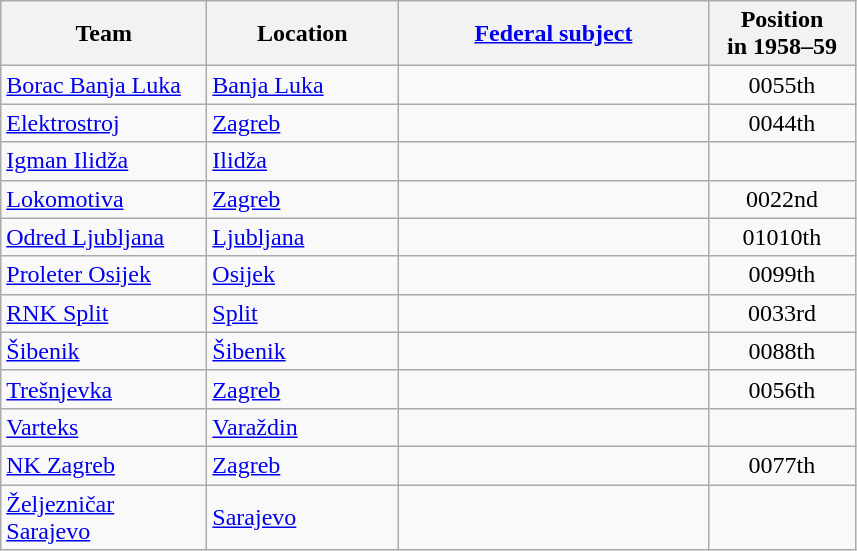<table class="wikitable sortable" style="text-align: left;">
<tr>
<th width="130">Team</th>
<th width="120">Location</th>
<th width="200"><a href='#'>Federal subject</a></th>
<th width="90">Position<br>in 1958–59</th>
</tr>
<tr>
<td><a href='#'>Borac Banja Luka</a></td>
<td><a href='#'>Banja Luka</a></td>
<td></td>
<td style="text-align:center;"><span>005</span>5th</td>
</tr>
<tr>
<td><a href='#'>Elektrostroj</a></td>
<td><a href='#'>Zagreb</a></td>
<td></td>
<td style="text-align:center;"><span>004</span>4th</td>
</tr>
<tr>
<td><a href='#'>Igman Ilidža</a></td>
<td><a href='#'>Ilidža</a></td>
<td></td>
<td></td>
</tr>
<tr>
<td><a href='#'>Lokomotiva</a></td>
<td><a href='#'>Zagreb</a></td>
<td></td>
<td style="text-align:center;"><span>002</span>2nd</td>
</tr>
<tr>
<td><a href='#'>Odred Ljubljana</a></td>
<td><a href='#'>Ljubljana</a></td>
<td></td>
<td style="text-align:center;"><span>010</span>10th</td>
</tr>
<tr>
<td><a href='#'>Proleter Osijek</a></td>
<td><a href='#'>Osijek</a></td>
<td></td>
<td style="text-align:center;"><span>009</span>9th</td>
</tr>
<tr>
<td><a href='#'>RNK Split</a></td>
<td><a href='#'>Split</a></td>
<td></td>
<td style="text-align:center;"><span>003</span>3rd</td>
</tr>
<tr>
<td><a href='#'>Šibenik</a></td>
<td><a href='#'>Šibenik</a></td>
<td></td>
<td style="text-align:center;"><span>008</span>8th</td>
</tr>
<tr>
<td><a href='#'>Trešnjevka</a></td>
<td><a href='#'>Zagreb</a></td>
<td></td>
<td style="text-align:center;"><span>005</span>6th</td>
</tr>
<tr>
<td><a href='#'>Varteks</a></td>
<td><a href='#'>Varaždin</a></td>
<td></td>
<td></td>
</tr>
<tr>
<td><a href='#'>NK Zagreb</a></td>
<td><a href='#'>Zagreb</a></td>
<td></td>
<td style="text-align:center;"><span>007</span>7th</td>
</tr>
<tr>
<td><a href='#'>Željezničar Sarajevo</a></td>
<td><a href='#'>Sarajevo</a></td>
<td></td>
<td></td>
</tr>
</table>
